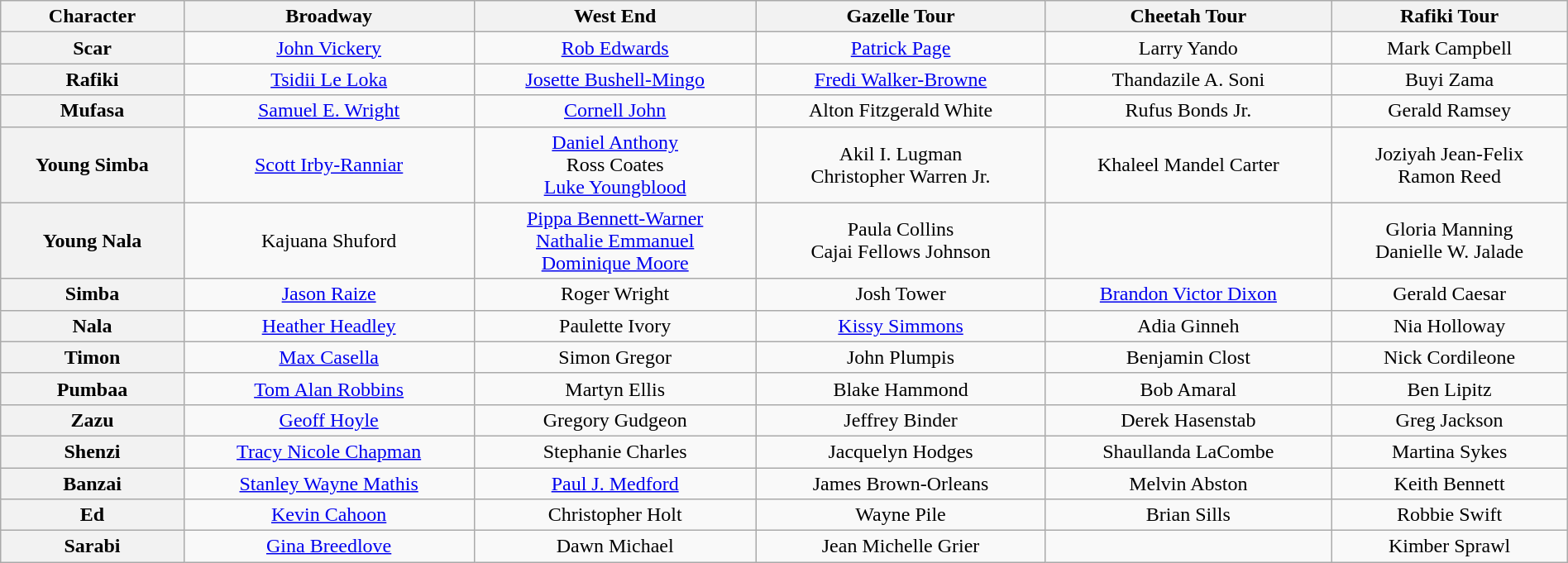<table class="wikitable" width="100%">
<tr>
<th>Character</th>
<th>Broadway</th>
<th>West End</th>
<th>Gazelle Tour<br></th>
<th>Cheetah Tour<br></th>
<th>Rafiki Tour<br></th>
</tr>
<tr>
<th>Scar</th>
<td align="center"><a href='#'>John Vickery</a></td>
<td align="center"><a href='#'>Rob Edwards</a></td>
<td align="center"><a href='#'>Patrick Page</a></td>
<td align="center">Larry Yando</td>
<td align="center">Mark Campbell</td>
</tr>
<tr>
<th>Rafiki</th>
<td align="center"><a href='#'>Tsidii Le Loka</a></td>
<td align="center"><a href='#'>Josette Bushell-Mingo</a></td>
<td align="center"><a href='#'>Fredi Walker-Browne</a></td>
<td align="center">Thandazile A. Soni</td>
<td align="center">Buyi Zama</td>
</tr>
<tr>
<th>Mufasa</th>
<td align="center"><a href='#'>Samuel E. Wright</a></td>
<td align="center"><a href='#'>Cornell John</a></td>
<td align="center">Alton Fitzgerald White</td>
<td align="center">Rufus Bonds Jr.</td>
<td align="center">Gerald Ramsey</td>
</tr>
<tr>
<th>Young Simba</th>
<td align="center"><a href='#'>Scott Irby-Ranniar</a></td>
<td align="center"><a href='#'>Daniel Anthony</a><br>Ross Coates<br><a href='#'>Luke Youngblood</a></td>
<td align="center">Akil I. Lugman<br>Christopher Warren Jr.</td>
<td align="center">Khaleel Mandel Carter</td>
<td align="center">Joziyah Jean-Felix<br>Ramon Reed</td>
</tr>
<tr>
<th>Young Nala</th>
<td align="center">Kajuana Shuford</td>
<td align="center"><a href='#'>Pippa Bennett-Warner</a><br><a href='#'>Nathalie Emmanuel</a><br><a href='#'>Dominique Moore</a></td>
<td align="center">Paula Collins<br>Cajai Fellows Johnson</td>
<td align="center"></td>
<td align="center">Gloria Manning<br>Danielle W. Jalade</td>
</tr>
<tr>
<th>Simba</th>
<td align="center"><a href='#'>Jason Raize</a></td>
<td align="center">Roger Wright</td>
<td align="center">Josh Tower</td>
<td align="center"><a href='#'>Brandon Victor Dixon</a></td>
<td align="center">Gerald Caesar</td>
</tr>
<tr>
<th>Nala</th>
<td align="center"><a href='#'>Heather Headley</a></td>
<td align="center">Paulette Ivory</td>
<td align="center"><a href='#'>Kissy Simmons</a></td>
<td align="center">Adia Ginneh</td>
<td align="center">Nia Holloway</td>
</tr>
<tr>
<th>Timon</th>
<td align="center"><a href='#'>Max Casella</a></td>
<td align="center">Simon Gregor</td>
<td align="center">John Plumpis</td>
<td align="center">Benjamin Clost</td>
<td align="center">Nick Cordileone</td>
</tr>
<tr>
<th>Pumbaa</th>
<td align="center"><a href='#'>Tom Alan Robbins</a></td>
<td align="center">Martyn Ellis</td>
<td align="center">Blake Hammond</td>
<td align="center">Bob Amaral</td>
<td align="center">Ben Lipitz</td>
</tr>
<tr>
<th>Zazu</th>
<td align="center"><a href='#'>Geoff Hoyle</a></td>
<td align="center">Gregory Gudgeon</td>
<td align="center">Jeffrey Binder</td>
<td align="center">Derek Hasenstab</td>
<td align="center">Greg Jackson</td>
</tr>
<tr>
<th>Shenzi</th>
<td align="center"><a href='#'>Tracy Nicole Chapman</a></td>
<td align="center">Stephanie Charles</td>
<td align="center">Jacquelyn Hodges</td>
<td align="center">Shaullanda LaCombe</td>
<td align="center">Martina Sykes</td>
</tr>
<tr>
<th>Banzai</th>
<td align="center"><a href='#'>Stanley Wayne Mathis</a></td>
<td align="center"><a href='#'>Paul J. Medford</a></td>
<td align="center">James Brown-Orleans</td>
<td align="center">Melvin Abston</td>
<td align="center">Keith Bennett</td>
</tr>
<tr>
<th>Ed</th>
<td align="center"><a href='#'>Kevin Cahoon</a></td>
<td align="center">Christopher Holt</td>
<td align="center">Wayne Pile</td>
<td align="center">Brian Sills</td>
<td align="center">Robbie Swift</td>
</tr>
<tr>
<th>Sarabi</th>
<td align="center"><a href='#'>Gina Breedlove</a></td>
<td align="center">Dawn Michael</td>
<td align="center">Jean Michelle Grier</td>
<td align="center"></td>
<td align="center">Kimber Sprawl</td>
</tr>
</table>
